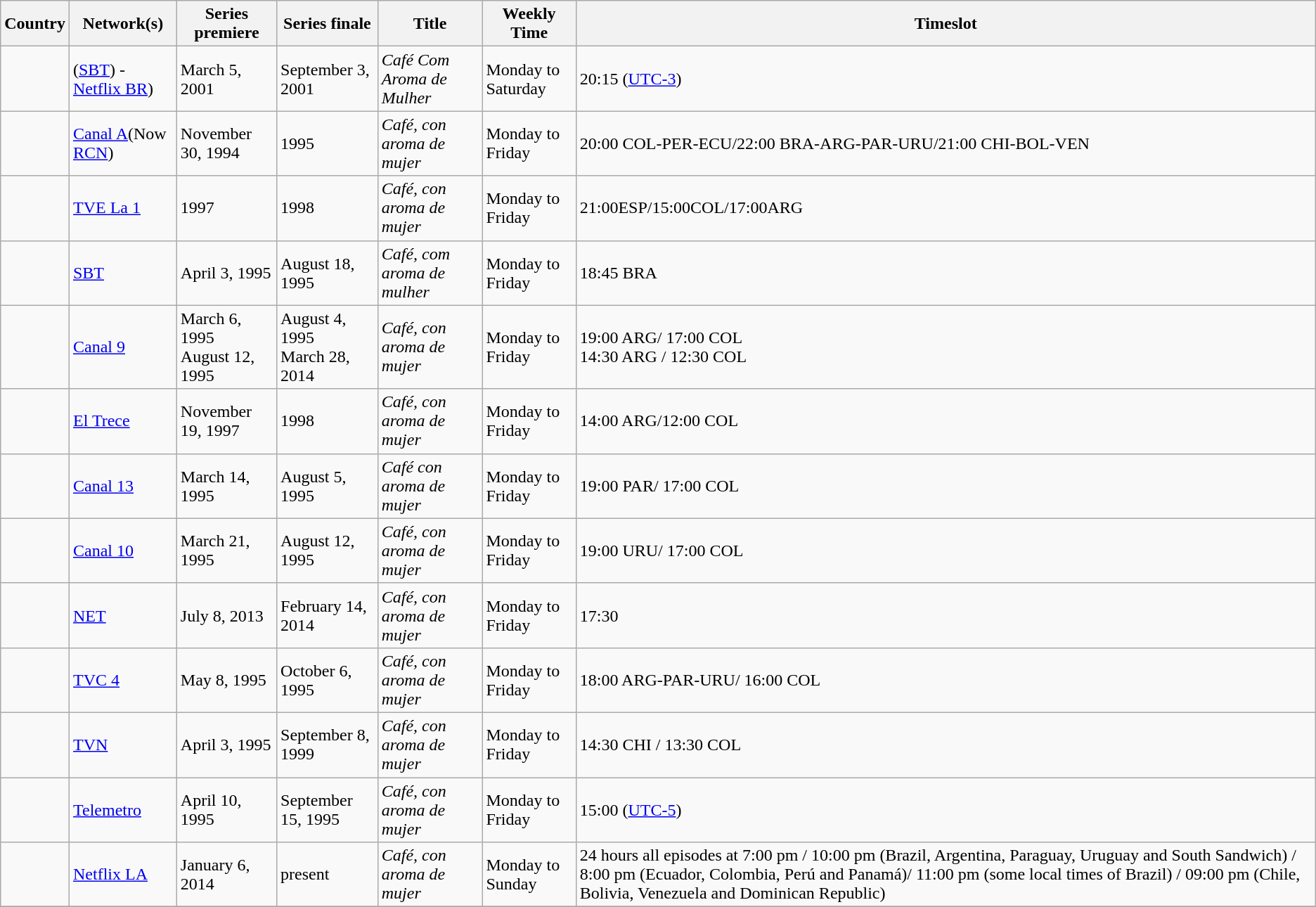<table class="wikitable">
<tr>
<th>Country</th>
<th>Network(s)</th>
<th>Series premiere</th>
<th>Series finale</th>
<th>Title</th>
<th>Weekly Time</th>
<th>Timeslot</th>
</tr>
<tr>
<td></td>
<td>(<a href='#'>SBT</a>) - <a href='#'>Netflix BR</a>)</td>
<td>March 5, 2001</td>
<td>September 3, 2001</td>
<td><em>Café Com Aroma de Mulher</em></td>
<td>Monday to Saturday</td>
<td>20:15 (<a href='#'>UTC-3</a>)</td>
</tr>
<tr>
<td></td>
<td><a href='#'>Canal A</a>(Now <a href='#'>RCN</a>)</td>
<td>November 30, 1994</td>
<td>1995</td>
<td><em>Café, con aroma de mujer</em></td>
<td>Monday to Friday</td>
<td>20:00 COL-PER-ECU/22:00 BRA-ARG-PAR-URU/21:00 CHI-BOL-VEN</td>
</tr>
<tr>
<td></td>
<td><a href='#'>TVE La 1</a></td>
<td>1997</td>
<td>1998</td>
<td><em>Café, con aroma de mujer</em></td>
<td>Monday to Friday</td>
<td>21:00ESP/15:00COL/17:00ARG</td>
</tr>
<tr>
<td></td>
<td><a href='#'>SBT</a></td>
<td>April 3, 1995</td>
<td>August 18, 1995</td>
<td><em>Café, com aroma de mulher</em></td>
<td>Monday to Friday</td>
<td>18:45 BRA</td>
</tr>
<tr>
<td></td>
<td><a href='#'>Canal 9</a></td>
<td>March 6, 1995<br>August 12, 1995</td>
<td>August 4, 1995<br>March 28, 2014</td>
<td><em>Café, con aroma de mujer</em></td>
<td>Monday to Friday</td>
<td>19:00 ARG/ 17:00 COL<br>14:30 ARG / 12:30 COL</td>
</tr>
<tr>
<td></td>
<td><a href='#'>El Trece</a></td>
<td>November 19, 1997</td>
<td>1998</td>
<td><em>Café, con aroma de mujer</em></td>
<td>Monday to Friday</td>
<td>14:00 ARG/12:00 COL</td>
</tr>
<tr>
<td></td>
<td><a href='#'>Canal 13</a></td>
<td>March 14, 1995</td>
<td>August 5, 1995</td>
<td><em>Café con aroma de mujer</em></td>
<td>Monday to Friday</td>
<td>19:00 PAR/ 17:00 COL</td>
</tr>
<tr>
<td></td>
<td><a href='#'>Canal 10</a></td>
<td>March 21, 1995</td>
<td>August 12, 1995</td>
<td><em>Café, con aroma de mujer</em></td>
<td>Monday to Friday</td>
<td>19:00 URU/ 17:00 COL</td>
</tr>
<tr>
<td></td>
<td><a href='#'>NET</a></td>
<td>July 8, 2013</td>
<td>February 14, 2014</td>
<td><em>Café, con aroma de mujer</em></td>
<td>Monday to Friday</td>
<td>17:30</td>
</tr>
<tr>
<td><br><br></td>
<td><a href='#'>TVC 4</a></td>
<td>May 8, 1995</td>
<td>October 6, 1995</td>
<td><em>Café, con aroma de mujer</em></td>
<td>Monday to Friday</td>
<td>18:00 ARG-PAR-URU/ 16:00 COL</td>
</tr>
<tr>
<td></td>
<td><a href='#'>TVN</a></td>
<td>April 3, 1995</td>
<td>September 8, 1999</td>
<td><em>Café, con aroma de mujer</em></td>
<td>Monday to Friday</td>
<td>14:30 CHI / 13:30 COL</td>
</tr>
<tr>
<td></td>
<td><a href='#'>Telemetro</a></td>
<td>April 10, 1995</td>
<td>September 15, 1995</td>
<td><em>Café, con aroma de mujer</em></td>
<td>Monday to Friday</td>
<td>15:00 (<a href='#'>UTC-5</a>)</td>
</tr>
<tr>
<td></td>
<td><a href='#'>Netflix LA</a></td>
<td>January 6, 2014</td>
<td>present</td>
<td><em>Café, con aroma de mujer</em></td>
<td>Monday to Sunday</td>
<td>24 hours all episodes at 7:00 pm / 10:00 pm (Brazil, Argentina, Paraguay, Uruguay and South Sandwich) / 8:00 pm (Ecuador, Colombia, Perú and Panamá)/ 11:00 pm (some local times of Brazil) / 09:00 pm (Chile, Bolivia, Venezuela and Dominican Republic)</td>
</tr>
<tr>
</tr>
</table>
